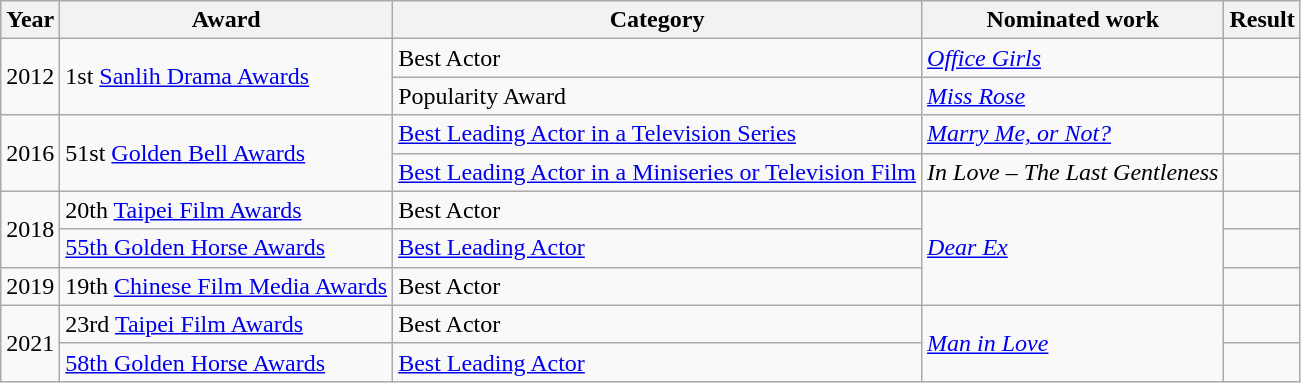<table class="wikitable sortable">
<tr>
<th>Year</th>
<th>Award</th>
<th>Category</th>
<th>Nominated work</th>
<th>Result</th>
</tr>
<tr>
<td rowspan=2>2012</td>
<td rowspan=2>1st <a href='#'>Sanlih Drama Awards</a></td>
<td>Best Actor</td>
<td><em><a href='#'>Office Girls</a></em></td>
<td></td>
</tr>
<tr>
<td>Popularity Award</td>
<td><em><a href='#'>Miss Rose</a></em></td>
<td></td>
</tr>
<tr>
<td rowspan=2>2016</td>
<td rowspan=2>51st <a href='#'>Golden Bell Awards</a></td>
<td><a href='#'>Best Leading Actor in a Television Series</a></td>
<td><em><a href='#'>Marry Me, or Not?</a></em></td>
<td></td>
</tr>
<tr>
<td><a href='#'>Best Leading Actor in a Miniseries or Television Film</a></td>
<td><em>In Love – The Last Gentleness</em></td>
<td></td>
</tr>
<tr>
<td rowspan=2>2018</td>
<td>20th <a href='#'>Taipei Film Awards</a></td>
<td>Best Actor</td>
<td rowspan=3><em><a href='#'>Dear Ex</a></em></td>
<td></td>
</tr>
<tr>
<td><a href='#'>55th Golden Horse Awards</a></td>
<td><a href='#'>Best Leading Actor</a></td>
<td></td>
</tr>
<tr>
<td>2019</td>
<td>19th <a href='#'>Chinese Film Media Awards</a></td>
<td>Best Actor</td>
<td></td>
</tr>
<tr>
<td rowspan=2>2021</td>
<td>23rd <a href='#'>Taipei Film Awards</a></td>
<td>Best Actor</td>
<td rowspan=2><em><a href='#'>Man in Love</a></em></td>
<td></td>
</tr>
<tr>
<td><a href='#'>58th Golden Horse Awards</a></td>
<td><a href='#'>Best Leading Actor</a></td>
<td></td>
</tr>
</table>
